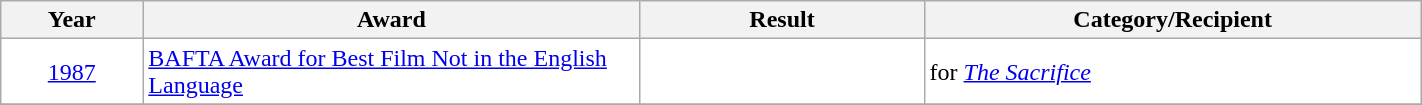<table class="wikitable" width="75%" style="background:#ffffff;">
<tr>
<th width="10%">Year</th>
<th width="35%">Award</th>
<th width="20%">Result</th>
<th width="35%">Category/Recipient</th>
</tr>
<tr>
<td align="center"><a href='#'>1987</a></td>
<td><a href='#'>BAFTA Award for Best Film Not in the English Language</a></td>
<td></td>
<td>for <em><a href='#'>The Sacrifice</a></em> </td>
</tr>
<tr>
</tr>
</table>
